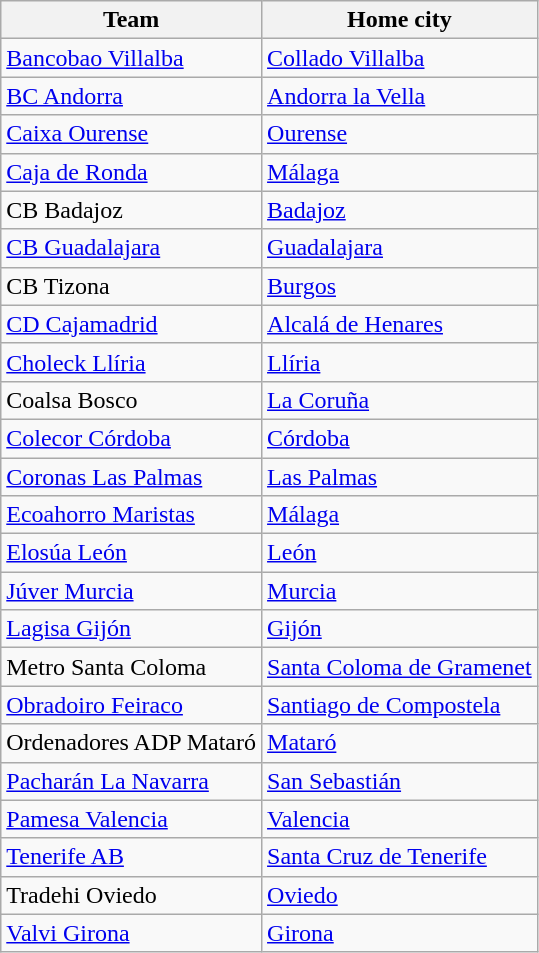<table class="wikitable sortable">
<tr>
<th>Team</th>
<th>Home city</th>
</tr>
<tr>
<td><a href='#'>Bancobao Villalba</a></td>
<td><a href='#'>Collado Villalba</a></td>
</tr>
<tr>
<td><a href='#'>BC Andorra</a></td>
<td> <a href='#'>Andorra la Vella</a></td>
</tr>
<tr>
<td><a href='#'>Caixa Ourense</a></td>
<td><a href='#'>Ourense</a></td>
</tr>
<tr>
<td><a href='#'>Caja de Ronda</a></td>
<td><a href='#'>Málaga</a></td>
</tr>
<tr>
<td>CB Badajoz</td>
<td><a href='#'>Badajoz</a></td>
</tr>
<tr>
<td><a href='#'>CB Guadalajara</a></td>
<td><a href='#'>Guadalajara</a></td>
</tr>
<tr>
<td>CB Tizona</td>
<td><a href='#'>Burgos</a></td>
</tr>
<tr>
<td><a href='#'>CD Cajamadrid</a></td>
<td><a href='#'>Alcalá de Henares</a></td>
</tr>
<tr>
<td><a href='#'>Choleck Llíria</a></td>
<td><a href='#'>Llíria</a></td>
</tr>
<tr>
<td>Coalsa Bosco</td>
<td><a href='#'>La Coruña</a></td>
</tr>
<tr>
<td><a href='#'>Colecor Córdoba</a></td>
<td><a href='#'>Córdoba</a></td>
</tr>
<tr>
<td><a href='#'>Coronas Las Palmas</a></td>
<td><a href='#'>Las Palmas</a></td>
</tr>
<tr>
<td><a href='#'>Ecoahorro Maristas</a></td>
<td><a href='#'>Málaga</a></td>
</tr>
<tr>
<td><a href='#'>Elosúa León</a></td>
<td><a href='#'>León</a></td>
</tr>
<tr>
<td><a href='#'>Júver Murcia</a></td>
<td><a href='#'>Murcia</a></td>
</tr>
<tr>
<td><a href='#'>Lagisa Gijón</a></td>
<td><a href='#'>Gijón</a></td>
</tr>
<tr>
<td>Metro Santa Coloma</td>
<td><a href='#'>Santa Coloma de Gramenet</a></td>
</tr>
<tr>
<td><a href='#'>Obradoiro Feiraco</a></td>
<td><a href='#'>Santiago de Compostela</a></td>
</tr>
<tr>
<td>Ordenadores ADP Mataró</td>
<td><a href='#'>Mataró</a></td>
</tr>
<tr>
<td><a href='#'>Pacharán La Navarra</a></td>
<td><a href='#'>San Sebastián</a></td>
</tr>
<tr>
<td><a href='#'>Pamesa Valencia</a></td>
<td><a href='#'>Valencia</a></td>
</tr>
<tr>
<td><a href='#'>Tenerife AB</a></td>
<td><a href='#'>Santa Cruz de Tenerife</a></td>
</tr>
<tr>
<td>Tradehi Oviedo</td>
<td><a href='#'>Oviedo</a></td>
</tr>
<tr>
<td><a href='#'>Valvi Girona</a></td>
<td><a href='#'>Girona</a></td>
</tr>
</table>
